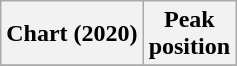<table class="wikitable">
<tr>
<th scope="col">Chart (2020)</th>
<th scope="col">Peak<br>position</th>
</tr>
<tr>
</tr>
</table>
